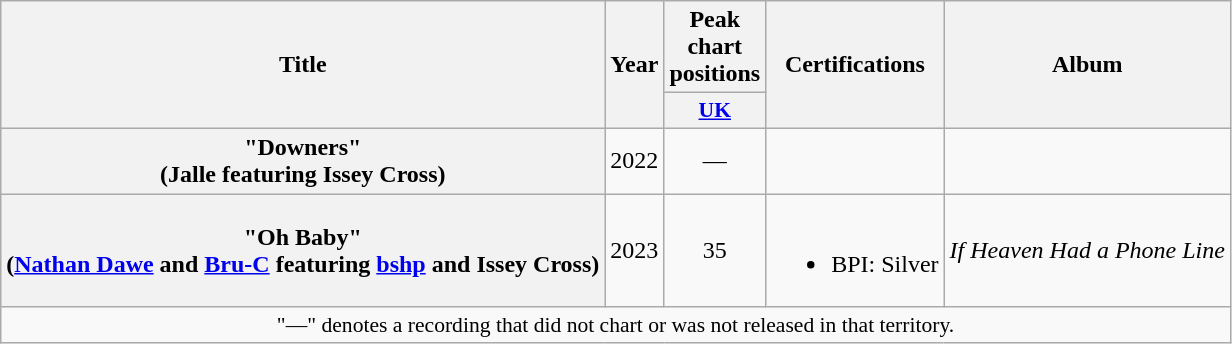<table class="wikitable plainrowheaders" style="text-align:center;">
<tr>
<th scope="col" rowspan="2">Title</th>
<th scope="col" rowspan="2">Year</th>
<th scope="col" colspan="1">Peak chart positions</th>
<th scope="col" rowspan="2">Certifications</th>
<th rowspan="2" scope="col">Album</th>
</tr>
<tr>
<th scope="col" style="width:3em;font-size:90%;"><a href='#'>UK</a><br></th>
</tr>
<tr>
<th scope="row">"Downers"<br><span>(Jalle featuring Issey Cross)</span></th>
<td>2022</td>
<td>—</td>
<td></td>
<td></td>
</tr>
<tr>
<th scope="row">"Oh Baby"<br><span>(<a href='#'>Nathan Dawe</a> and <a href='#'>Bru-C</a> featuring <a href='#'>bshp</a> and Issey Cross)</span></th>
<td>2023</td>
<td>35</td>
<td><br><ul><li>BPI: Silver</li></ul></td>
<td><em>If Heaven Had a Phone Line</em></td>
</tr>
<tr>
<td colspan="5" style="font-size:90%">"—" denotes a recording that did not chart or was not released in that territory.</td>
</tr>
</table>
